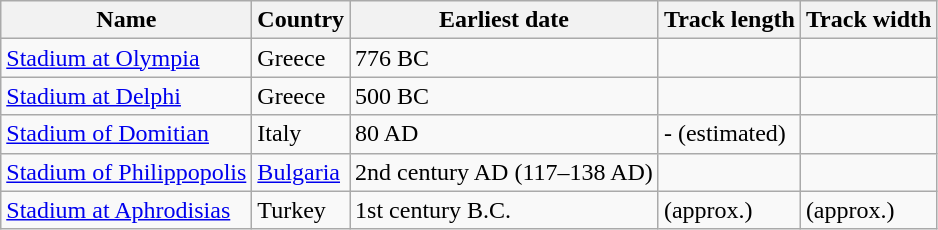<table class="wikitable">
<tr>
<th>Name</th>
<th>Country</th>
<th>Earliest date</th>
<th>Track length</th>
<th>Track width</th>
</tr>
<tr>
<td><a href='#'>Stadium at Olympia</a></td>
<td>Greece</td>
<td>776 BC</td>
<td></td>
<td></td>
</tr>
<tr>
<td><a href='#'>Stadium at Delphi</a></td>
<td>Greece</td>
<td>500 BC</td>
<td></td>
<td></td>
</tr>
<tr>
<td><a href='#'>Stadium of Domitian</a></td>
<td>Italy</td>
<td>80 AD</td>
<td>- (estimated)</td>
<td></td>
</tr>
<tr>
<td><a href='#'>Stadium of Philippopolis</a></td>
<td><a href='#'>Bulgaria</a></td>
<td>2nd century AD (117–138 AD)</td>
<td></td>
<td></td>
</tr>
<tr>
<td><a href='#'>Stadium at Aphrodisias</a></td>
<td>Turkey</td>
<td>1st century B.C.</td>
<td> (approx.)</td>
<td> (approx.)</td>
</tr>
</table>
